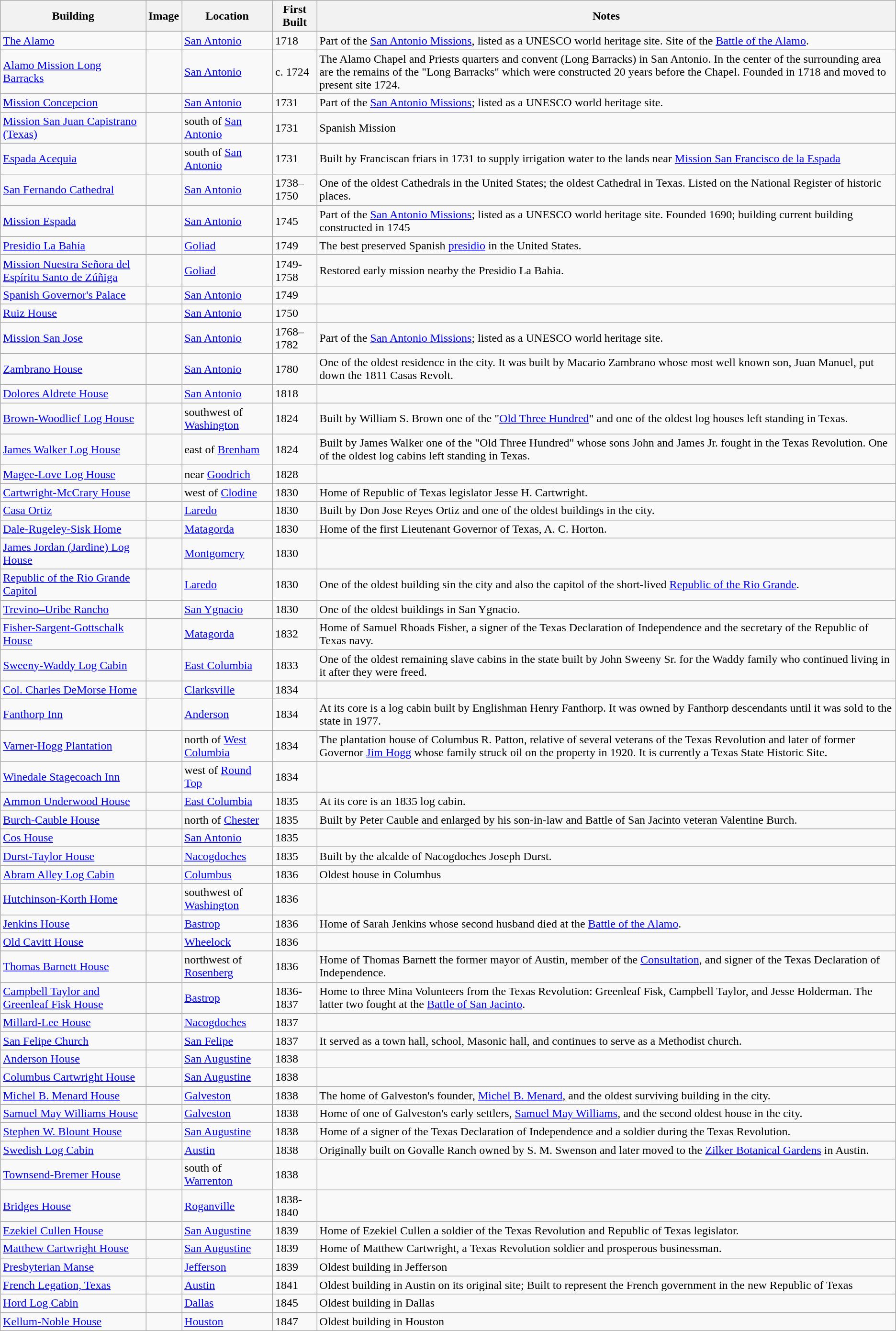<table class="wikitable">
<tr>
<th>Building</th>
<th>Image</th>
<th>Location</th>
<th>First Built</th>
<th>Notes</th>
</tr>
<tr>
<td><a href='#'>The Alamo</a></td>
<td></td>
<td><a href='#'>San Antonio</a></td>
<td>1718</td>
<td>Part of the <a href='#'>San Antonio Missions</a>, listed as a UNESCO world heritage site.  Site of the <a href='#'>Battle of the Alamo</a>.</td>
</tr>
<tr>
<td><a href='#'>Alamo Mission Long Barracks</a></td>
<td></td>
<td><a href='#'>San Antonio</a></td>
<td>c. 1724</td>
<td>The Alamo Chapel and Priests quarters and convent (Long Barracks) in San Antonio. In the center of the surrounding area are the remains of the "Long Barracks" which were constructed 20 years before the Chapel. Founded in 1718 and moved to present site 1724.</td>
</tr>
<tr>
<td><a href='#'>Mission Concepcion</a></td>
<td></td>
<td><a href='#'>San Antonio</a></td>
<td>1731</td>
<td>Part of the <a href='#'>San Antonio Missions</a>; listed as a UNESCO world heritage site.</td>
</tr>
<tr>
<td><a href='#'>Mission San Juan Capistrano (Texas)</a></td>
<td></td>
<td>south of <a href='#'>San Antonio</a></td>
<td>1731</td>
<td>Spanish Mission</td>
</tr>
<tr>
<td><a href='#'>Espada Acequia</a></td>
<td></td>
<td>south of <a href='#'>San Antonio</a></td>
<td>1731</td>
<td>Built by Franciscan friars in 1731 to supply irrigation water to the lands near <a href='#'>Mission San Francisco de la Espada</a></td>
</tr>
<tr>
<td><a href='#'>San Fernando Cathedral</a></td>
<td></td>
<td><a href='#'>San Antonio</a></td>
<td>1738–1750</td>
<td>One of the oldest Cathedrals in the United States; the oldest Cathedral in Texas. Listed on the National Register of historic places.</td>
</tr>
<tr>
<td><a href='#'>Mission Espada</a></td>
<td></td>
<td><a href='#'>San Antonio</a></td>
<td>1745</td>
<td>Part of the <a href='#'>San Antonio Missions</a>; listed as a UNESCO world heritage site.  Founded 1690; building current building constructed in 1745</td>
</tr>
<tr>
<td><a href='#'>Presidio La Bahía</a></td>
<td></td>
<td><a href='#'>Goliad</a></td>
<td>1749</td>
<td>The best preserved Spanish <a href='#'>presidio</a> in the United States.</td>
</tr>
<tr>
<td><a href='#'>Mission Nuestra Señora del Espíritu Santo de Zúñiga</a></td>
<td></td>
<td><a href='#'>Goliad</a></td>
<td>1749-1758</td>
<td>Restored early mission nearby the Presidio La Bahia.</td>
</tr>
<tr>
<td><a href='#'>Spanish Governor's Palace</a></td>
<td></td>
<td><a href='#'>San Antonio</a></td>
<td>1749</td>
<td></td>
</tr>
<tr>
<td><a href='#'>Ruiz House</a></td>
<td></td>
<td><a href='#'>San Antonio</a></td>
<td>1750</td>
<td></td>
</tr>
<tr>
<td><a href='#'>Mission San Jose</a></td>
<td></td>
<td><a href='#'>San Antonio</a></td>
<td>1768–1782</td>
<td>Part of the <a href='#'>San Antonio Missions</a>; listed as a UNESCO world heritage site.</td>
</tr>
<tr>
<td><a href='#'>Zambrano House</a></td>
<td></td>
<td><a href='#'>San Antonio</a></td>
<td>1780</td>
<td>One of the oldest residence in the city. It was built by Macario Zambrano whose most well known son, Juan Manuel, put down the 1811 Casas Revolt.</td>
</tr>
<tr>
<td><a href='#'>Dolores Aldrete House</a></td>
<td></td>
<td><a href='#'>San Antonio</a></td>
<td>1818</td>
<td></td>
</tr>
<tr>
<td><a href='#'>Brown-Woodlief Log House</a></td>
<td></td>
<td>southwest of <a href='#'>Washington</a></td>
<td>1824</td>
<td>Built by William S. Brown one of the "<a href='#'>Old Three Hundred</a>" and one of the oldest log houses left standing in Texas.</td>
</tr>
<tr>
<td><a href='#'>James Walker Log House</a></td>
<td></td>
<td>east of <a href='#'>Brenham</a></td>
<td>1824</td>
<td>Built by James Walker one of the "Old Three Hundred" whose sons John and James Jr. fought in the Texas Revolution. One of the oldest log cabins left standing in Texas.</td>
</tr>
<tr>
<td><a href='#'>Magee-Love Log House</a></td>
<td></td>
<td>near <a href='#'>Goodrich</a></td>
<td>1828</td>
<td></td>
</tr>
<tr>
<td><a href='#'>Cartwright-McCrary House</a></td>
<td></td>
<td>west of <a href='#'>Clodine</a></td>
<td>1830</td>
<td>Home of Republic of Texas legislator Jesse H. Cartwright.</td>
</tr>
<tr>
<td><a href='#'>Casa Ortiz</a></td>
<td></td>
<td><a href='#'>Laredo</a></td>
<td>1830</td>
<td>Built by Don Jose Reyes Ortiz and one of the oldest buildings in the city.</td>
</tr>
<tr>
<td><a href='#'>Dale-Rugeley-Sisk Home</a></td>
<td></td>
<td><a href='#'>Matagorda</a></td>
<td>1830</td>
<td>Home of the first Lieutenant Governor of Texas, A. C. Horton.</td>
</tr>
<tr>
<td><a href='#'>James Jordan (Jardine) Log House</a></td>
<td></td>
<td><a href='#'>Montgomery</a></td>
<td>1830</td>
<td></td>
</tr>
<tr>
<td><a href='#'>Republic of the Rio Grande Capitol</a></td>
<td></td>
<td><a href='#'>Laredo</a></td>
<td>1830</td>
<td>One of the oldest building sin the city and also the capitol of the short-lived <a href='#'>Republic of the Rio Grande</a>.</td>
</tr>
<tr>
<td><a href='#'>Trevino–Uribe Rancho</a></td>
<td></td>
<td><a href='#'>San Ygnacio</a></td>
<td>1830</td>
<td>One of the oldest buildings in San Ygnacio.</td>
</tr>
<tr>
<td><a href='#'>Fisher-Sargent-Gottschalk House</a></td>
<td></td>
<td><a href='#'>Matagorda</a></td>
<td>1832</td>
<td>Home of Samuel Rhoads Fisher, a signer of the Texas Declaration of Independence and the secretary of the Republic of Texas navy.</td>
</tr>
<tr>
<td><a href='#'>Sweeny-Waddy Log Cabin</a></td>
<td></td>
<td><a href='#'>East Columbia</a></td>
<td>1833</td>
<td>One of the oldest remaining slave cabins in the state built by John Sweeny Sr. for the Waddy family who continued living in it after they were freed.</td>
</tr>
<tr>
<td><a href='#'>Col. Charles DeMorse Home</a></td>
<td></td>
<td><a href='#'>Clarksville</a></td>
<td>1834</td>
<td></td>
</tr>
<tr>
<td><a href='#'>Fanthorp Inn</a></td>
<td></td>
<td><a href='#'>Anderson</a></td>
<td>1834</td>
<td>At its core is a log cabin built by Englishman Henry Fanthorp. It was owned by Fanthorp descendants until it was sold to the state in 1977.</td>
</tr>
<tr>
<td><a href='#'>Varner-Hogg Plantation</a></td>
<td></td>
<td>north of <a href='#'>West Columbia</a></td>
<td>1834</td>
<td>The plantation house of Columbus R. Patton, relative of several veterans of the Texas Revolution and later of former Governor <a href='#'>Jim Hogg</a> whose family struck oil on the property in 1920. It is currently a Texas State Historic Site.</td>
</tr>
<tr>
<td><a href='#'>Winedale Stagecoach Inn</a></td>
<td></td>
<td>west of <a href='#'>Round Top</a></td>
<td>1834</td>
<td></td>
</tr>
<tr>
<td><a href='#'>Ammon Underwood House</a></td>
<td></td>
<td><a href='#'>East Columbia</a></td>
<td>1835</td>
<td>At its core is an 1835 log cabin.</td>
</tr>
<tr>
<td><a href='#'>Burch-Cauble House</a></td>
<td></td>
<td>north of <a href='#'>Chester</a></td>
<td>1835</td>
<td>Built by Peter Cauble and enlarged by his son-in-law and Battle of San Jacinto veteran Valentine Burch.</td>
</tr>
<tr>
<td><a href='#'>Cos House</a></td>
<td></td>
<td><a href='#'>San Antonio</a></td>
<td>1835</td>
<td></td>
</tr>
<tr>
<td><a href='#'>Durst-Taylor House</a></td>
<td></td>
<td><a href='#'>Nacogdoches</a></td>
<td>1835</td>
<td>Built by the alcalde of Nacogdoches Joseph Durst.</td>
</tr>
<tr>
<td><a href='#'>Abram Alley Log Cabin</a></td>
<td></td>
<td><a href='#'>Columbus</a></td>
<td>1836</td>
<td>Oldest house in Columbus</td>
</tr>
<tr>
<td><a href='#'>Hutchinson-Korth Home</a></td>
<td></td>
<td>southwest of <a href='#'>Washington</a></td>
<td>1836</td>
<td></td>
</tr>
<tr>
<td><a href='#'>Jenkins House</a></td>
<td></td>
<td><a href='#'>Bastrop</a></td>
<td>1836</td>
<td>Home of Sarah Jenkins whose second husband died at the <a href='#'>Battle of the Alamo</a>.</td>
</tr>
<tr>
<td><a href='#'>Old Cavitt House</a></td>
<td></td>
<td><a href='#'>Wheelock</a></td>
<td>1836</td>
<td></td>
</tr>
<tr>
<td><a href='#'>Thomas Barnett House</a></td>
<td></td>
<td>northwest of <a href='#'>Rosenberg</a></td>
<td>1836</td>
<td>Home of Thomas Barnett the former mayor of Austin, member of the <a href='#'>Consultation</a>, and signer of the Texas Declaration of Independence.</td>
</tr>
<tr>
<td><a href='#'>Campbell Taylor and Greenleaf Fisk House</a></td>
<td></td>
<td><a href='#'>Bastrop</a></td>
<td>1836-1837</td>
<td>Home to three Mina Volunteers from the Texas Revolution: Greenleaf Fisk, Campbell Taylor, and Jesse Holderman. The latter two fought at the <a href='#'>Battle of San Jacinto</a>.</td>
</tr>
<tr>
<td><a href='#'>Millard-Lee House</a></td>
<td></td>
<td><a href='#'>Nacogdoches</a></td>
<td>1837</td>
<td></td>
</tr>
<tr>
<td><a href='#'>San Felipe Church</a></td>
<td></td>
<td><a href='#'>San Felipe</a></td>
<td>1837</td>
<td>It served as a town hall, school, Masonic hall, and continues to serve as a Methodist church.</td>
</tr>
<tr>
<td><a href='#'>Anderson House</a></td>
<td></td>
<td><a href='#'>San Augustine</a></td>
<td>1838</td>
<td></td>
</tr>
<tr>
<td><a href='#'>Columbus Cartwright House</a></td>
<td></td>
<td><a href='#'>San Augustine</a></td>
<td>1838</td>
<td></td>
</tr>
<tr>
<td><a href='#'>Michel B. Menard House</a></td>
<td></td>
<td><a href='#'>Galveston</a></td>
<td>1838</td>
<td>The home of Galveston's founder, <a href='#'>Michel B. Menard</a>, and the oldest surviving building in the city.</td>
</tr>
<tr>
<td><a href='#'>Samuel May Williams House</a></td>
<td></td>
<td><a href='#'>Galveston</a></td>
<td>1838</td>
<td>Home of one of Galveston's early settlers, <a href='#'>Samuel May Williams</a>, and the second oldest house in the city.</td>
</tr>
<tr>
<td><a href='#'>Stephen W. Blount House</a></td>
<td></td>
<td><a href='#'>San Augustine</a></td>
<td>1838</td>
<td>Home of a signer of the Texas Declaration of Independence and a soldier during the Texas Revolution.</td>
</tr>
<tr>
<td><a href='#'>Swedish Log Cabin</a></td>
<td></td>
<td><a href='#'>Austin</a></td>
<td>1838</td>
<td>Originally built on Govalle Ranch owned by S. M. Swenson and later moved to the <a href='#'>Zilker Botanical Gardens</a> in Austin.</td>
</tr>
<tr>
<td><a href='#'>Townsend-Bremer House</a></td>
<td></td>
<td>south of <a href='#'>Warrenton</a></td>
<td>1838</td>
<td></td>
</tr>
<tr>
<td><a href='#'>Bridges House</a></td>
<td></td>
<td><a href='#'>Roganville</a></td>
<td>1838-1840</td>
<td></td>
</tr>
<tr>
<td><a href='#'>Ezekiel Cullen House</a></td>
<td></td>
<td><a href='#'>San Augustine</a></td>
<td>1839</td>
<td>Home of Ezekiel Cullen a soldier of the Texas Revolution and Republic of Texas legislator.</td>
</tr>
<tr>
<td><a href='#'>Matthew Cartwright House</a></td>
<td></td>
<td><a href='#'>San Augustine</a></td>
<td>1839</td>
<td>Home of Matthew Cartwright, a Texas Revolution soldier and prosperous businessman.</td>
</tr>
<tr>
<td><a href='#'>Presbyterian Manse</a></td>
<td></td>
<td><a href='#'>Jefferson</a></td>
<td>1839</td>
<td>Oldest building in Jefferson</td>
</tr>
<tr>
<td><a href='#'>French Legation, Texas</a></td>
<td></td>
<td><a href='#'>Austin</a></td>
<td>1841</td>
<td>Oldest building in Austin on its original site; Built to represent the French government in the new Republic of Texas</td>
</tr>
<tr>
<td><a href='#'>Hord Log Cabin</a></td>
<td></td>
<td><a href='#'>Dallas</a></td>
<td>1845</td>
<td>Oldest building in Dallas</td>
</tr>
<tr>
<td><a href='#'>Kellum-Noble House</a></td>
<td></td>
<td><a href='#'>Houston</a></td>
<td>1847</td>
<td>Oldest building in Houston</td>
</tr>
</table>
